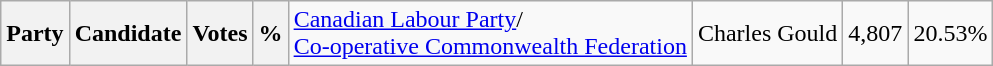<table class="wikitable">
<tr>
<th colspan="2">Party</th>
<th>Candidate</th>
<th>Votes</th>
<th>%<br>

</th>
<td rowspan="2"><a href='#'>Canadian Labour Party</a>/<br><a href='#'>Co-operative Commonwealth Federation</a></td>
<td rowspan="2">Charles Gould</td>
<td rowspan="2" align="right">4,807</td>
<td rowspan="2" align="right">20.53%<br>
</td>
</tr>
</table>
